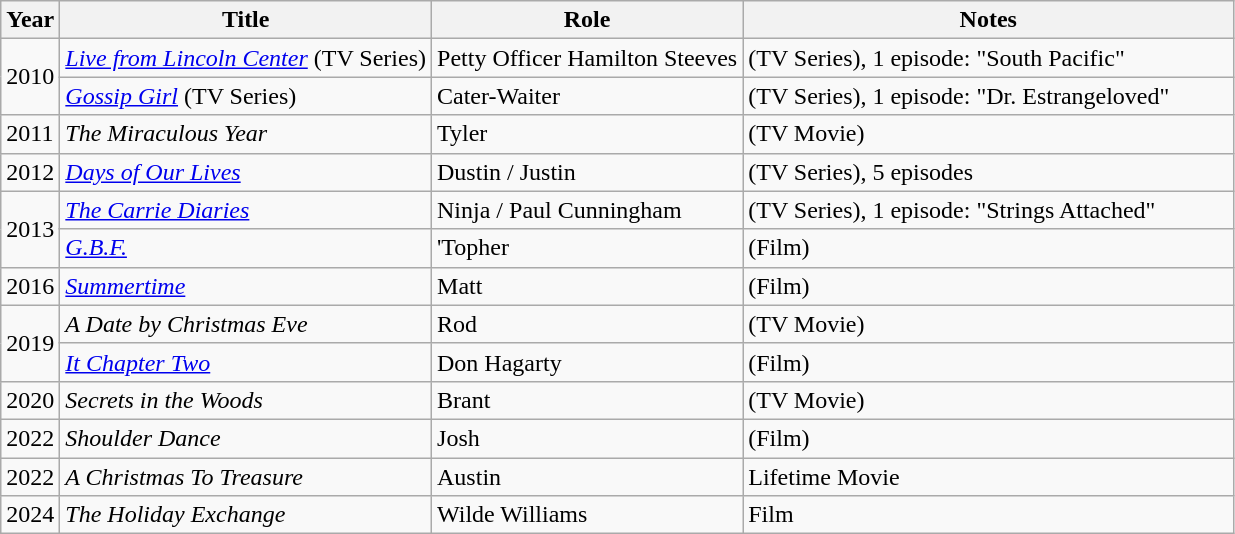<table class="wikitable sortable">
<tr>
<th>Year</th>
<th>Title</th>
<th>Role</th>
<th class="unsortable" style="width:20em;">Notes</th>
</tr>
<tr>
<td rowspan="2">2010</td>
<td><em><a href='#'>Live from Lincoln Center</a></em> (TV Series)</td>
<td>Petty Officer Hamilton Steeves</td>
<td>(TV Series), 1 episode: "South Pacific"</td>
</tr>
<tr>
<td><em><a href='#'>Gossip Girl</a></em> (TV Series)</td>
<td>Cater-Waiter</td>
<td>(TV Series), 1 episode: "Dr. Estrangeloved"</td>
</tr>
<tr>
<td>2011</td>
<td><em>The Miraculous Year</em></td>
<td>Tyler</td>
<td>(TV Movie)</td>
</tr>
<tr>
<td>2012</td>
<td><em><a href='#'>Days of Our Lives</a></em></td>
<td>Dustin / Justin</td>
<td>(TV Series), 5 episodes</td>
</tr>
<tr>
<td rowspan="2">2013</td>
<td><em><a href='#'>The Carrie Diaries</a></em></td>
<td>Ninja / Paul Cunningham</td>
<td>(TV Series), 1 episode: "Strings Attached"</td>
</tr>
<tr>
<td><em><a href='#'>G.B.F.</a></em></td>
<td>'Topher</td>
<td>(Film)</td>
</tr>
<tr>
<td>2016</td>
<td><em><a href='#'>Summertime</a></em></td>
<td>Matt</td>
<td>(Film)</td>
</tr>
<tr>
<td rowspan="2">2019</td>
<td><em>A Date by Christmas Eve</em></td>
<td>Rod</td>
<td>(TV Movie)</td>
</tr>
<tr>
<td><em><a href='#'>It Chapter Two</a></em></td>
<td>Don Hagarty</td>
<td>(Film)</td>
</tr>
<tr>
<td>2020</td>
<td><em>Secrets in the Woods</em></td>
<td>Brant</td>
<td>(TV Movie)</td>
</tr>
<tr>
<td>2022</td>
<td><em>Shoulder Dance</em></td>
<td>Josh</td>
<td>(Film)</td>
</tr>
<tr>
<td>2022</td>
<td><em>A Christmas To Treasure</em></td>
<td>Austin</td>
<td>Lifetime Movie</td>
</tr>
<tr>
<td>2024</td>
<td><em>The Holiday Exchange</em></td>
<td>Wilde Williams</td>
<td>Film</td>
</tr>
</table>
